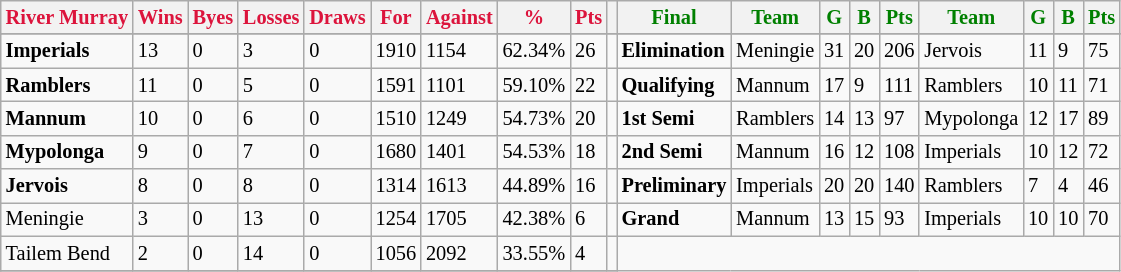<table style="font-size: 85%; text-align: left;" class="wikitable">
<tr>
<th style="color:crimson">River Murray</th>
<th style="color:crimson">Wins</th>
<th style="color:crimson">Byes</th>
<th style="color:crimson">Losses</th>
<th style="color:crimson">Draws</th>
<th style="color:crimson">For</th>
<th style="color:crimson">Against</th>
<th style="color:crimson">%</th>
<th style="color:crimson">Pts</th>
<th></th>
<th style="color:green">Final</th>
<th style="color:green">Team</th>
<th style="color:green">G</th>
<th style="color:green">B</th>
<th style="color:green">Pts</th>
<th style="color:green">Team</th>
<th style="color:green">G</th>
<th style="color:green">B</th>
<th style="color:green">Pts</th>
</tr>
<tr>
</tr>
<tr>
</tr>
<tr>
<td><strong>	Imperials	</strong></td>
<td>13</td>
<td>0</td>
<td>3</td>
<td>0</td>
<td>1910</td>
<td>1154</td>
<td>62.34%</td>
<td>26</td>
<td></td>
<td><strong>Elimination</strong></td>
<td>Meningie</td>
<td>31</td>
<td>20</td>
<td>206</td>
<td>Jervois</td>
<td>11</td>
<td>9</td>
<td>75</td>
</tr>
<tr>
<td><strong>	Ramblers	</strong></td>
<td>11</td>
<td>0</td>
<td>5</td>
<td>0</td>
<td>1591</td>
<td>1101</td>
<td>59.10%</td>
<td>22</td>
<td></td>
<td><strong>Qualifying</strong></td>
<td>Mannum</td>
<td>17</td>
<td>9</td>
<td>111</td>
<td>Ramblers</td>
<td>10</td>
<td>11</td>
<td>71</td>
</tr>
<tr>
<td><strong>	Mannum	</strong></td>
<td>10</td>
<td>0</td>
<td>6</td>
<td>0</td>
<td>1510</td>
<td>1249</td>
<td>54.73%</td>
<td>20</td>
<td></td>
<td><strong>1st Semi</strong></td>
<td>Ramblers</td>
<td>14</td>
<td>13</td>
<td>97</td>
<td>Mypolonga</td>
<td>12</td>
<td>17</td>
<td>89</td>
</tr>
<tr>
<td><strong>	Mypolonga	</strong></td>
<td>9</td>
<td>0</td>
<td>7</td>
<td>0</td>
<td>1680</td>
<td>1401</td>
<td>54.53%</td>
<td>18</td>
<td></td>
<td><strong>2nd Semi</strong></td>
<td>Mannum</td>
<td>16</td>
<td>12</td>
<td>108</td>
<td>Imperials</td>
<td>10</td>
<td>12</td>
<td>72</td>
</tr>
<tr ||>
<td><strong>	Jervois	</strong></td>
<td>8</td>
<td>0</td>
<td>8</td>
<td>0</td>
<td>1314</td>
<td>1613</td>
<td>44.89%</td>
<td>16</td>
<td></td>
<td><strong>Preliminary</strong></td>
<td>Imperials</td>
<td>20</td>
<td>20</td>
<td>140</td>
<td>Ramblers</td>
<td>7</td>
<td>4</td>
<td>46</td>
</tr>
<tr>
<td>Meningie</td>
<td>3</td>
<td>0</td>
<td>13</td>
<td>0</td>
<td>1254</td>
<td>1705</td>
<td>42.38%</td>
<td>6</td>
<td></td>
<td><strong>Grand</strong></td>
<td>Mannum</td>
<td>13</td>
<td>15</td>
<td>93</td>
<td>Imperials</td>
<td>10</td>
<td>10</td>
<td>70</td>
</tr>
<tr>
<td>Tailem Bend</td>
<td>2</td>
<td>0</td>
<td>14</td>
<td>0</td>
<td>1056</td>
<td>2092</td>
<td>33.55%</td>
<td>4</td>
<td></td>
</tr>
<tr>
</tr>
</table>
